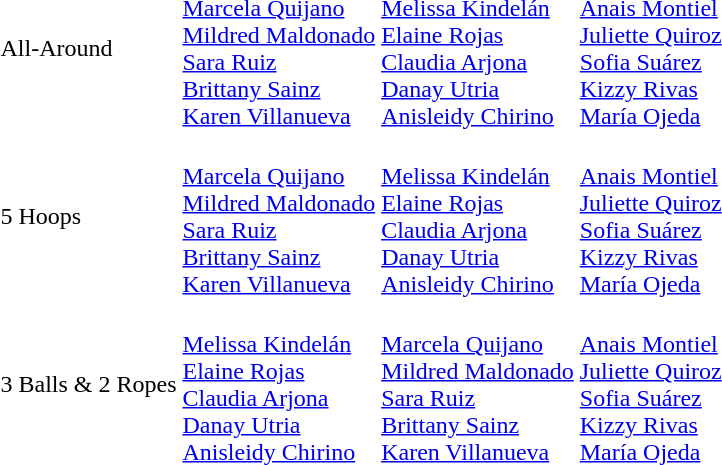<table>
<tr>
<td>All-Around</td>
<td><br><a href='#'>Marcela Quijano</a><br><a href='#'>Mildred Maldonado</a><br><a href='#'>Sara Ruiz</a><br><a href='#'>Brittany Sainz</a><br><a href='#'>Karen Villanueva</a></td>
<td><br><a href='#'>Melissa Kindelán</a><br><a href='#'>Elaine Rojas</a><br><a href='#'>Claudia Arjona</a><br><a href='#'>Danay Utria</a><br><a href='#'>Anisleidy Chirino</a></td>
<td><br><a href='#'>Anais Montiel</a><br><a href='#'>Juliette Quiroz</a><br><a href='#'>Sofia Suárez</a><br><a href='#'>Kizzy Rivas</a><br><a href='#'>María Ojeda</a></td>
</tr>
<tr>
<td>5 Hoops</td>
<td><br><a href='#'>Marcela Quijano</a><br><a href='#'>Mildred Maldonado</a><br><a href='#'>Sara Ruiz</a><br><a href='#'>Brittany Sainz</a><br><a href='#'>Karen Villanueva</a></td>
<td><br><a href='#'>Melissa Kindelán</a><br><a href='#'>Elaine Rojas</a><br><a href='#'>Claudia Arjona</a><br><a href='#'>Danay Utria</a><br><a href='#'>Anisleidy Chirino</a></td>
<td><br><a href='#'>Anais Montiel</a><br><a href='#'>Juliette Quiroz</a><br><a href='#'>Sofia Suárez</a><br><a href='#'>Kizzy Rivas</a><br><a href='#'>María Ojeda</a></td>
</tr>
<tr>
<td>3 Balls & 2 Ropes</td>
<td><br><a href='#'>Melissa Kindelán</a><br><a href='#'>Elaine Rojas</a><br><a href='#'>Claudia Arjona</a><br><a href='#'>Danay Utria</a><br><a href='#'>Anisleidy Chirino</a></td>
<td><br><a href='#'>Marcela Quijano</a><br><a href='#'>Mildred Maldonado</a><br><a href='#'>Sara Ruiz</a><br><a href='#'>Brittany Sainz</a><br><a href='#'>Karen Villanueva</a></td>
<td><br><a href='#'>Anais Montiel</a><br><a href='#'>Juliette Quiroz</a><br><a href='#'>Sofia Suárez</a><br><a href='#'>Kizzy Rivas</a><br><a href='#'>María Ojeda</a></td>
</tr>
</table>
